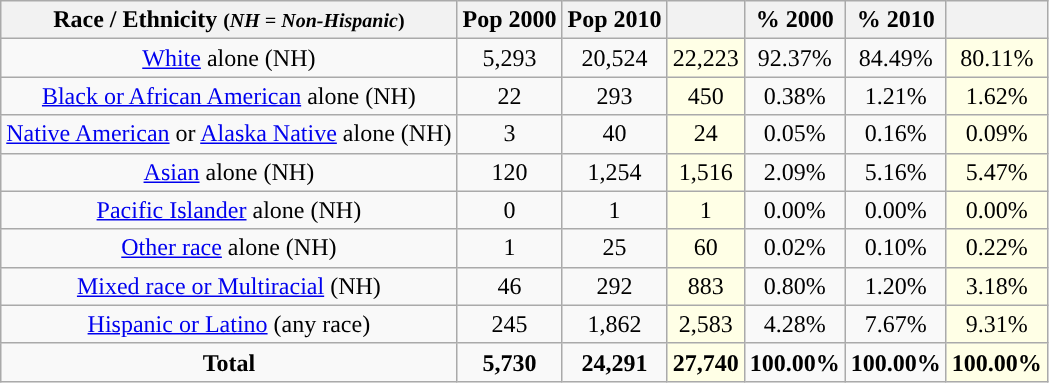<table class="wikitable"  style="text-align:center;">
<tr>
<th>Race / Ethnicity <small>(<em>NH = Non-Hispanic</em>)</small></th>
<th>Pop 2000</th>
<th>Pop 2010</th>
<th></th>
<th>% 2000</th>
<th>% 2010</th>
<th></th>
</tr>
<tr>
<td><a href='#'>White</a> alone (NH)</td>
<td>5,293</td>
<td>20,524</td>
<td style='background: #ffffe6;'>22,223</td>
<td>92.37%</td>
<td>84.49%</td>
<td style='background: #ffffe6;'>80.11%</td>
</tr>
<tr>
<td><a href='#'>Black or African American</a> alone (NH)</td>
<td>22</td>
<td>293</td>
<td style='background: #ffffe6;'>450</td>
<td>0.38%</td>
<td>1.21%</td>
<td style='background: #ffffe6;'>1.62%</td>
</tr>
<tr>
<td><a href='#'>Native American</a> or <a href='#'>Alaska Native</a> alone (NH)</td>
<td>3</td>
<td>40</td>
<td style='background: #ffffe6;'>24</td>
<td>0.05%</td>
<td>0.16%</td>
<td style='background: #ffffe6;'>0.09%</td>
</tr>
<tr>
<td><a href='#'>Asian</a> alone (NH)</td>
<td>120</td>
<td>1,254</td>
<td style='background: #ffffe6;'>1,516</td>
<td>2.09%</td>
<td>5.16%</td>
<td style='background: #ffffe6;'>5.47%</td>
</tr>
<tr>
<td><a href='#'>Pacific Islander</a> alone (NH)</td>
<td>0</td>
<td>1</td>
<td style='background: #ffffe6;'>1</td>
<td>0.00%</td>
<td>0.00%</td>
<td style='background: #ffffe6;'>0.00%</td>
</tr>
<tr>
<td><a href='#'>Other race</a> alone (NH)</td>
<td>1</td>
<td>25</td>
<td style='background: #ffffe6;'>60</td>
<td>0.02%</td>
<td>0.10%</td>
<td style='background: #ffffe6;'>0.22%</td>
</tr>
<tr>
<td><a href='#'>Mixed race or Multiracial</a> (NH)</td>
<td>46</td>
<td>292</td>
<td style='background: #ffffe6;'>883</td>
<td>0.80%</td>
<td>1.20%</td>
<td style='background: #ffffe6;'>3.18%</td>
</tr>
<tr>
<td><a href='#'>Hispanic or Latino</a> (any race)</td>
<td>245</td>
<td>1,862</td>
<td style='background: #ffffe6;'>2,583</td>
<td>4.28%</td>
<td>7.67%</td>
<td style='background: #ffffe6;'>9.31%</td>
</tr>
<tr>
<td><strong>Total</strong></td>
<td><strong>5,730</strong></td>
<td><strong>24,291</strong></td>
<td style='background: #ffffe6;'><strong>27,740</strong></td>
<td><strong>100.00%</strong></td>
<td><strong>100.00%</strong></td>
<td style='background: #ffffe6;'><strong>100.00%</strong></td>
</tr>
</table>
